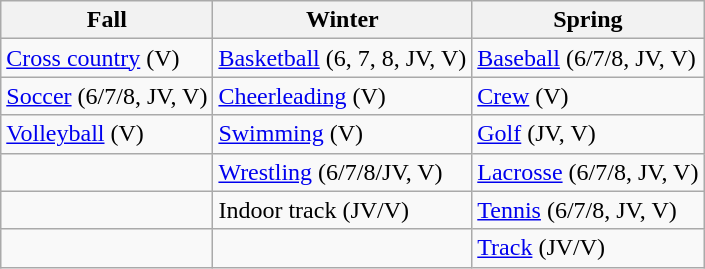<table class="wikitable">
<tr>
<th>Fall</th>
<th>Winter</th>
<th>Spring</th>
</tr>
<tr>
<td><a href='#'>Cross country</a> (V)</td>
<td><a href='#'>Basketball</a> (6, 7, 8, JV, V)</td>
<td><a href='#'>Baseball</a> (6/7/8, JV, V)</td>
</tr>
<tr>
<td><a href='#'>Soccer</a> (6/7/8, JV, V)</td>
<td><a href='#'>Cheerleading</a> (V)</td>
<td><a href='#'>Crew</a> (V)</td>
</tr>
<tr>
<td><a href='#'>Volleyball</a> (V)</td>
<td><a href='#'>Swimming</a> (V)</td>
<td><a href='#'>Golf</a> (JV, V)</td>
</tr>
<tr>
<td></td>
<td><a href='#'>Wrestling</a> (6/7/8/JV, V)</td>
<td><a href='#'>Lacrosse</a> (6/7/8, JV, V)</td>
</tr>
<tr>
<td></td>
<td>Indoor track (JV/V)</td>
<td><a href='#'>Tennis</a> (6/7/8, JV, V)</td>
</tr>
<tr>
<td></td>
<td></td>
<td><a href='#'>Track</a> (JV/V)</td>
</tr>
</table>
